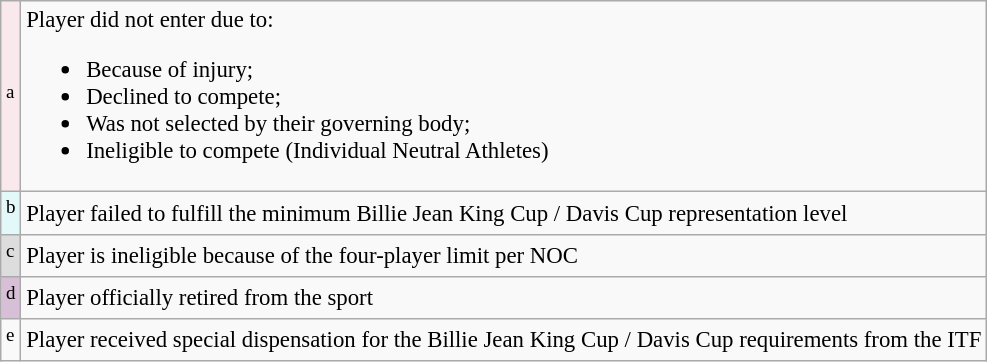<table class="wikitable" style="font-size: 95%;">
<tr>
<td bgcolor=#F9E9ED><sup>a</sup></td>
<td>Player did not enter due to:<br><ul><li>Because of injury;</li><li>Declined to compete;</li><li>Was not selected by their governing body;</li><li>Ineligible to compete (Individual Neutral Athletes)</li></ul></td>
</tr>
<tr>
<td bgcolor=#E3F9F9><sup>b</sup></td>
<td>Player failed to fulfill the minimum Billie Jean King Cup / Davis Cup representation level</td>
</tr>
<tr>
<td bgcolor=#DDDDDD><sup>c</sup></td>
<td>Player is ineligible because of the four-player limit per NOC</td>
</tr>
<tr>
<td bgcolor=thistle><sup>d</sup></td>
<td>Player officially retired from the sport</td>
</tr>
<tr>
<td><sup>e</sup></td>
<td>Player received special dispensation for the Billie Jean King Cup / Davis Cup requirements from the ITF</td>
</tr>
</table>
